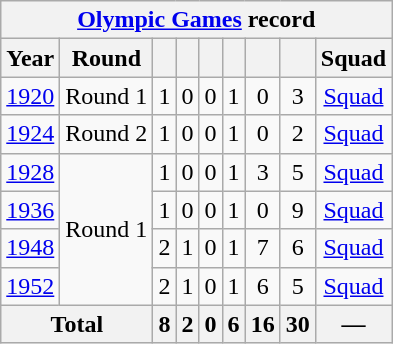<table class="wikitable" style="text-align: center;">
<tr>
<th colspan=9><a href='#'>Olympic Games</a> record</th>
</tr>
<tr>
<th>Year</th>
<th>Round</th>
<th></th>
<th></th>
<th></th>
<th></th>
<th></th>
<th></th>
<th>Squad</th>
</tr>
<tr>
<td> <a href='#'>1920</a></td>
<td>Round 1</td>
<td>1</td>
<td>0</td>
<td>0</td>
<td>1</td>
<td>0</td>
<td>3</td>
<td><a href='#'>Squad</a></td>
</tr>
<tr>
<td> <a href='#'>1924</a></td>
<td>Round 2</td>
<td>1</td>
<td>0</td>
<td>0</td>
<td>1</td>
<td>0</td>
<td>2</td>
<td><a href='#'>Squad</a></td>
</tr>
<tr>
<td> <a href='#'>1928</a></td>
<td rowspan=4>Round 1</td>
<td>1</td>
<td>0</td>
<td>0</td>
<td>1</td>
<td>3</td>
<td>5</td>
<td><a href='#'>Squad</a></td>
</tr>
<tr>
<td> <a href='#'>1936</a></td>
<td>1</td>
<td>0</td>
<td>0</td>
<td>1</td>
<td>0</td>
<td>9</td>
<td><a href='#'>Squad</a></td>
</tr>
<tr>
<td> <a href='#'>1948</a></td>
<td>2</td>
<td>1</td>
<td>0</td>
<td>1</td>
<td>7</td>
<td>6</td>
<td><a href='#'>Squad</a></td>
</tr>
<tr>
<td> <a href='#'>1952</a></td>
<td>2</td>
<td>1</td>
<td>0</td>
<td>1</td>
<td>6</td>
<td>5</td>
<td><a href='#'>Squad</a></td>
</tr>
<tr>
<th colspan=2>Total</th>
<th>8</th>
<th>2</th>
<th>0</th>
<th>6</th>
<th>16</th>
<th>30</th>
<th>—</th>
</tr>
</table>
